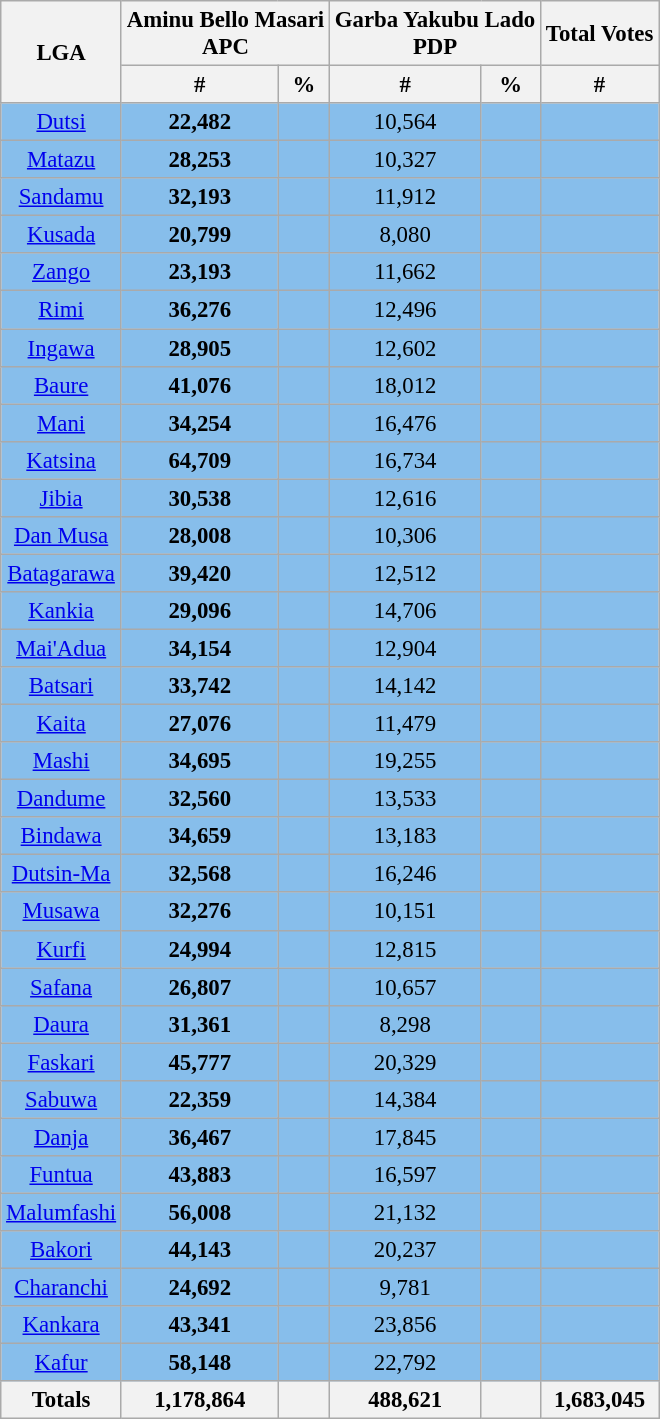<table class="wikitable sortable" style=" font-size: 95%">
<tr>
<th rowspan="2">LGA</th>
<th colspan="2">Aminu Bello Masari<br>APC</th>
<th colspan="2">Garba Yakubu Lado<br>PDP</th>
<th>Total Votes</th>
</tr>
<tr>
<th>#</th>
<th>%</th>
<th>#</th>
<th>%</th>
<th>#</th>
</tr>
<tr>
<td bgcolor=#87BEEB align="center"><a href='#'>Dutsi</a></td>
<td bgcolor=#87BEEB align="center"><strong>22,482</strong></td>
<td bgcolor=#87BEEB align="center"></td>
<td bgcolor=#87BEEB align="center">10,564</td>
<td bgcolor=#87BEEB align="center"></td>
<td bgcolor=#87BEEB align="center"></td>
</tr>
<tr>
<td bgcolor=#87BEEB align="center"><a href='#'>Matazu</a></td>
<td bgcolor=#87BEEB align="center"><strong>28,253</strong></td>
<td bgcolor=#87BEEB align="center"></td>
<td bgcolor=#87BEEB align="center">10,327</td>
<td bgcolor=#87BEEB align="center"></td>
<td bgcolor=#87BEEB align="center"></td>
</tr>
<tr>
<td bgcolor=#87BEEB align="center"><a href='#'>Sandamu</a></td>
<td bgcolor=#87BEEB align="center"><strong>32,193</strong></td>
<td bgcolor=#87BEEB align="center"></td>
<td bgcolor=#87BEEB align="center">11,912</td>
<td bgcolor=#87BEEB align="center"></td>
<td bgcolor=#87BEEB align="center"></td>
</tr>
<tr>
<td bgcolor=#87BEEB align="center"><a href='#'>Kusada</a></td>
<td bgcolor=#87BEEB align="center"><strong>20,799</strong></td>
<td bgcolor=#87BEEB align="center"></td>
<td bgcolor=#87BEEB align="center">8,080</td>
<td bgcolor=#87BEEB align="center"></td>
<td bgcolor=#87BEEB align="center"></td>
</tr>
<tr>
<td bgcolor=#87BEEB align="center"><a href='#'>Zango</a></td>
<td bgcolor=#87BEEB align="center"><strong>23,193</strong></td>
<td bgcolor=#87BEEB align="center"></td>
<td bgcolor=#87BEEB align="center">11,662</td>
<td bgcolor=#87BEEB align="center"></td>
<td bgcolor=#87BEEB align="center"></td>
</tr>
<tr>
<td bgcolor=#87BEEB align="center"><a href='#'>Rimi</a></td>
<td bgcolor=#87BEEB align="center"><strong>36,276</strong></td>
<td bgcolor=#87BEEB align="center"></td>
<td bgcolor=#87BEEB align="center">12,496</td>
<td bgcolor=#87BEEB align="center"></td>
<td bgcolor=#87BEEB align="center"></td>
</tr>
<tr>
<td bgcolor=#87BEEB align="center"><a href='#'>Ingawa</a></td>
<td bgcolor=#87BEEB align="center"><strong>28,905</strong></td>
<td bgcolor=#87BEEB align="center"></td>
<td bgcolor=#87BEEB align="center">12,602</td>
<td bgcolor=#87BEEB align="center"></td>
<td bgcolor=#87BEEB align="center"></td>
</tr>
<tr>
<td bgcolor=#87BEEB align="center"><a href='#'>Baure</a></td>
<td bgcolor=#87BEEB align="center"><strong>41,076</strong></td>
<td bgcolor=#87BEEB align="center"></td>
<td bgcolor=#87BEEB align="center">18,012</td>
<td bgcolor=#87BEEB align="center"></td>
<td bgcolor=#87BEEB align="center"></td>
</tr>
<tr>
<td bgcolor=#87BEEB align="center"><a href='#'>Mani</a></td>
<td bgcolor=#87BEEB align="center"><strong>34,254</strong></td>
<td bgcolor=#87BEEB align="center"></td>
<td bgcolor=#87BEEB align="center">16,476</td>
<td bgcolor=#87BEEB align="center"></td>
<td bgcolor=#87BEEB align="center"></td>
</tr>
<tr>
<td bgcolor=#87BEEB align="center"><a href='#'>Katsina</a></td>
<td bgcolor=#87BEEB align="center"><strong>64,709</strong></td>
<td bgcolor=#87BEEB align="center"></td>
<td bgcolor=#87BEEB align="center">16,734</td>
<td bgcolor=#87BEEB align="center"></td>
<td bgcolor=#87BEEB align="center"></td>
</tr>
<tr>
<td bgcolor=#87BEEB align="center"><a href='#'>Jibia</a></td>
<td bgcolor=#87BEEB align="center"><strong>30,538</strong></td>
<td bgcolor=#87BEEB align="center"></td>
<td bgcolor=#87BEEB align="center">12,616</td>
<td bgcolor=#87BEEB align="center"></td>
<td bgcolor=#87BEEB align="center"></td>
</tr>
<tr>
<td bgcolor=#87BEEB align="center"><a href='#'>Dan Musa</a></td>
<td bgcolor=#87BEEB align="center"><strong>28,008</strong></td>
<td bgcolor=#87BEEB align="center"></td>
<td bgcolor=#87BEEB align="center">10,306</td>
<td bgcolor=#87BEEB align="center"></td>
<td bgcolor=#87BEEB align="center"></td>
</tr>
<tr>
<td bgcolor=#87BEEB align="center"><a href='#'>Batagarawa</a></td>
<td bgcolor=#87BEEB align="center"><strong>39,420</strong></td>
<td bgcolor=#87BEEB align="center"></td>
<td bgcolor=#87BEEB align="center">12,512</td>
<td bgcolor=#87BEEB align="center"></td>
<td bgcolor=#87BEEB align="center"></td>
</tr>
<tr>
<td bgcolor=#87BEEB align="center"><a href='#'>Kankia</a></td>
<td bgcolor=#87BEEB align="center"><strong>29,096</strong></td>
<td bgcolor=#87BEEB align="center"></td>
<td bgcolor=#87BEEB align="center">14,706</td>
<td bgcolor=#87BEEB align="center"></td>
<td bgcolor=#87BEEB align="center"></td>
</tr>
<tr>
<td bgcolor=#87BEEB align="center"><a href='#'>Mai'Adua</a></td>
<td bgcolor=#87BEEB align="center"><strong>34,154</strong></td>
<td bgcolor=#87BEEB align="center"></td>
<td bgcolor=#87BEEB align="center">12,904</td>
<td bgcolor=#87BEEB align="center"></td>
<td bgcolor=#87BEEB align="center"></td>
</tr>
<tr>
<td bgcolor=#87BEEB align="center"><a href='#'>Batsari</a></td>
<td bgcolor=#87BEEB align="center"><strong>33,742</strong></td>
<td bgcolor=#87BEEB align="center"></td>
<td bgcolor=#87BEEB align="center">14,142</td>
<td bgcolor=#87BEEB align="center"></td>
<td bgcolor=#87BEEB align="center"></td>
</tr>
<tr>
<td bgcolor=#87BEEB align="center"><a href='#'>Kaita</a></td>
<td bgcolor=#87BEEB align="center"><strong>27,076</strong></td>
<td bgcolor=#87BEEB align="center"></td>
<td bgcolor=#87BEEB align="center">11,479</td>
<td bgcolor=#87BEEB align="center"></td>
<td bgcolor=#87BEEB align="center"></td>
</tr>
<tr>
<td bgcolor=#87BEEB align="center"><a href='#'>Mashi</a></td>
<td bgcolor=#87BEEB align="center"><strong>34,695</strong></td>
<td bgcolor=#87BEEB align="center"></td>
<td bgcolor=#87BEEB align="center">19,255</td>
<td bgcolor=#87BEEB align="center"></td>
<td bgcolor=#87BEEB align="center"></td>
</tr>
<tr>
<td bgcolor=#87BEEB align="center"><a href='#'>Dandume</a></td>
<td bgcolor=#87BEEB align="center"><strong>32,560</strong></td>
<td bgcolor=#87BEEB align="center"></td>
<td bgcolor=#87BEEB align="center">13,533</td>
<td bgcolor=#87BEEB align="center"></td>
<td bgcolor=#87BEEB align="center"></td>
</tr>
<tr>
<td bgcolor=#87BEEB align="center"><a href='#'>Bindawa</a></td>
<td bgcolor=#87BEEB align="center"><strong>34,659</strong></td>
<td bgcolor=#87BEEB align="center"></td>
<td bgcolor=#87BEEB align="center">13,183</td>
<td bgcolor=#87BEEB align="center"></td>
<td bgcolor=#87BEEB align="center"></td>
</tr>
<tr>
<td bgcolor=#87BEEB align="center"><a href='#'>Dutsin-Ma</a></td>
<td bgcolor=#87BEEB align="center"><strong>32,568</strong></td>
<td bgcolor=#87BEEB align="center"></td>
<td bgcolor=#87BEEB align="center">16,246</td>
<td bgcolor=#87BEEB align="center"></td>
<td bgcolor=#87BEEB align="center"></td>
</tr>
<tr>
<td bgcolor=#87BEEB align="center"><a href='#'>Musawa</a></td>
<td bgcolor=#87BEEB align="center"><strong>32,276</strong></td>
<td bgcolor=#87BEEB align="center"></td>
<td bgcolor=#87BEEB align="center">10,151</td>
<td bgcolor=#87BEEB align="center"></td>
<td bgcolor=#87BEEB align="center"></td>
</tr>
<tr>
<td bgcolor=#87BEEB align="center"><a href='#'>Kurfi</a></td>
<td bgcolor=#87BEEB align="center"><strong>24,994</strong></td>
<td bgcolor=#87BEEB align="center"></td>
<td bgcolor=#87BEEB align="center">12,815</td>
<td bgcolor=#87BEEB align="center"></td>
<td bgcolor=#87BEEB align="center"></td>
</tr>
<tr>
<td bgcolor=#87BEEB align="center"><a href='#'>Safana</a></td>
<td bgcolor=#87BEEB align="center"><strong>26,807</strong></td>
<td bgcolor=#87BEEB align="center"></td>
<td bgcolor=#87BEEB align="center">10,657</td>
<td bgcolor=#87BEEB align="center"></td>
<td bgcolor=#87BEEB align="center"></td>
</tr>
<tr>
<td bgcolor=#87BEEB align="center"><a href='#'>Daura</a></td>
<td bgcolor=#87BEEB align="center"><strong>31,361</strong></td>
<td bgcolor=#87BEEB align="center"></td>
<td bgcolor=#87BEEB align="center">8,298</td>
<td bgcolor=#87BEEB align="center"></td>
<td bgcolor=#87BEEB align="center"></td>
</tr>
<tr>
<td bgcolor=#87BEEB align="center"><a href='#'>Faskari</a></td>
<td bgcolor=#87BEEB align="center"><strong>45,777</strong></td>
<td bgcolor=#87BEEB align="center"></td>
<td bgcolor=#87BEEB align="center">20,329</td>
<td bgcolor=#87BEEB align="center"></td>
<td bgcolor=#87BEEB align="center"></td>
</tr>
<tr>
<td bgcolor=#87BEEB align="center"><a href='#'>Sabuwa</a></td>
<td bgcolor=#87BEEB align="center"><strong>22,359</strong></td>
<td bgcolor=#87BEEB align="center"></td>
<td bgcolor=#87BEEB align="center">14,384</td>
<td bgcolor=#87BEEB align="center"></td>
<td bgcolor=#87BEEB align="center"></td>
</tr>
<tr>
<td bgcolor=#87BEEB align="center"><a href='#'>Danja</a></td>
<td bgcolor=#87BEEB align="center"><strong>36,467</strong></td>
<td bgcolor=#87BEEB align="center"></td>
<td bgcolor=#87BEEB align="center">17,845</td>
<td bgcolor=#87BEEB align="center"></td>
<td bgcolor=#87BEEB align="center"></td>
</tr>
<tr>
<td bgcolor=#87BEEB align="center"><a href='#'>Funtua</a></td>
<td bgcolor=#87BEEB align="center"><strong>43,883</strong></td>
<td bgcolor=#87BEEB align="center"></td>
<td bgcolor=#87BEEB align="center">16,597</td>
<td bgcolor=#87BEEB align="center"></td>
<td bgcolor=#87BEEB align="center"></td>
</tr>
<tr>
<td bgcolor=#87BEEB align="center"><a href='#'>Malumfashi</a></td>
<td bgcolor=#87BEEB align="center"><strong>56,008</strong></td>
<td bgcolor=#87BEEB align="center"></td>
<td bgcolor=#87BEEB align="center">21,132</td>
<td bgcolor=#87BEEB align="center"></td>
<td bgcolor=#87BEEB align="center"></td>
</tr>
<tr>
<td bgcolor=#87BEEB align="center"><a href='#'>Bakori</a></td>
<td bgcolor=#87BEEB align="center"><strong>44,143</strong></td>
<td bgcolor=#87BEEB align="center"></td>
<td bgcolor=#87BEEB align="center">20,237</td>
<td bgcolor=#87BEEB align="center"></td>
<td bgcolor=#87BEEB align="center"></td>
</tr>
<tr>
<td bgcolor=#87BEEB align="center"><a href='#'>Charanchi</a></td>
<td bgcolor=#87BEEB align="center"><strong>24,692</strong></td>
<td bgcolor=#87BEEB align="center"></td>
<td bgcolor=#87BEEB align="center">9,781</td>
<td bgcolor=#87BEEB align="center"></td>
<td bgcolor=#87BEEB align="center"></td>
</tr>
<tr>
<td bgcolor=#87BEEB align="center"><a href='#'>Kankara</a></td>
<td bgcolor=#87BEEB align="center"><strong>43,341</strong></td>
<td bgcolor=#87BEEB align="center"></td>
<td bgcolor=#87BEEB align="center">23,856</td>
<td bgcolor=#87BEEB align="center"></td>
<td bgcolor=#87BEEB align="center"></td>
</tr>
<tr>
<td bgcolor=#87BEEB align="center"><a href='#'>Kafur</a></td>
<td bgcolor=#87BEEB align="center"><strong>58,148</strong></td>
<td bgcolor=#87BEEB align="center"></td>
<td bgcolor=#87BEEB align="center">22,792</td>
<td bgcolor=#87BEEB align="center"></td>
<td bgcolor=#87BEEB align="center"></td>
</tr>
<tr>
<th>Totals</th>
<th><strong>1,178,864</strong></th>
<th></th>
<th><strong>488,621</strong></th>
<th></th>
<th>1,683,045</th>
</tr>
</table>
